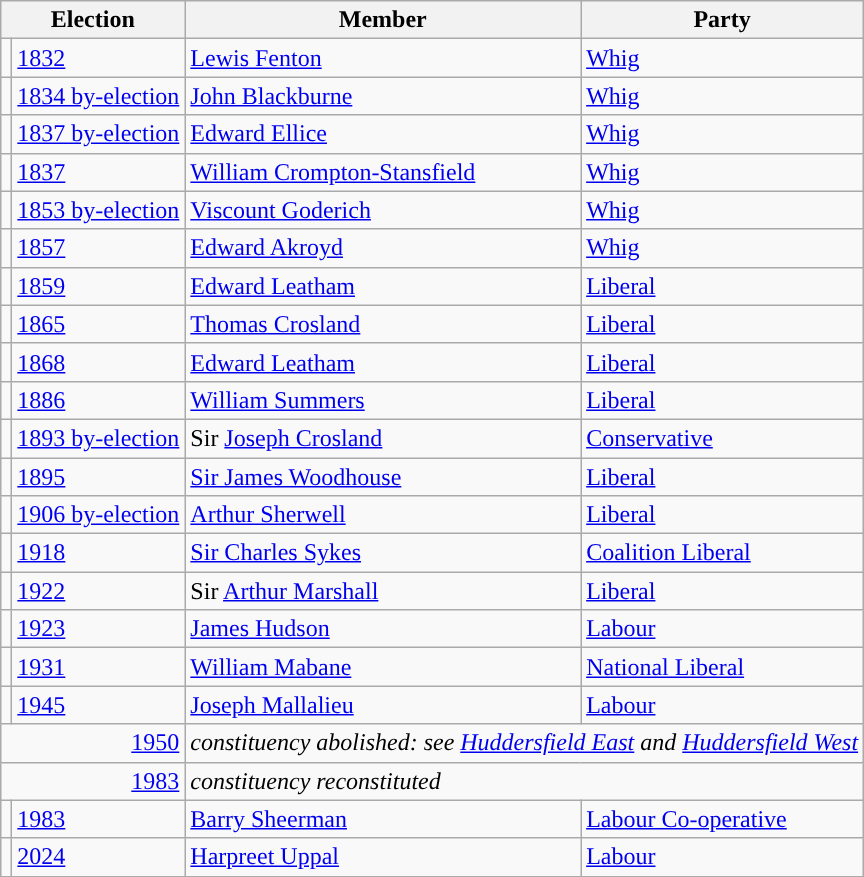<table class="wikitable">
<tr>
<th colspan="2">Election</th>
<th>Member</th>
<th>Party</th>
</tr>
<tr>
<td style="color:inherit;background-color: "></td>
<td><a href='#'>1832</a></td>
<td><a href='#'>Lewis Fenton</a></td>
<td><a href='#'>Whig</a></td>
</tr>
<tr>
<td style="color:inherit;background-color: "></td>
<td><a href='#'>1834 by-election</a></td>
<td><a href='#'>John Blackburne</a></td>
<td><a href='#'>Whig</a></td>
</tr>
<tr>
<td style="color:inherit;background-color: "></td>
<td><a href='#'>1837 by-election</a></td>
<td><a href='#'>Edward Ellice</a></td>
<td><a href='#'>Whig</a></td>
</tr>
<tr>
<td style="color:inherit;background-color: "></td>
<td><a href='#'>1837</a></td>
<td><a href='#'>William Crompton-Stansfield</a></td>
<td><a href='#'>Whig</a></td>
</tr>
<tr>
<td style="color:inherit;background-color: "></td>
<td><a href='#'>1853 by-election</a></td>
<td><a href='#'>Viscount Goderich</a></td>
<td><a href='#'>Whig</a></td>
</tr>
<tr>
<td style="color:inherit;background-color: "></td>
<td><a href='#'>1857</a></td>
<td><a href='#'>Edward Akroyd</a></td>
<td><a href='#'>Whig</a></td>
</tr>
<tr>
<td style="color:inherit;background-color: "></td>
<td><a href='#'>1859</a></td>
<td><a href='#'>Edward Leatham</a></td>
<td><a href='#'>Liberal</a></td>
</tr>
<tr>
<td style="color:inherit;background-color: "></td>
<td><a href='#'>1865</a></td>
<td><a href='#'>Thomas Crosland</a></td>
<td><a href='#'>Liberal</a></td>
</tr>
<tr>
<td style="color:inherit;background-color: "></td>
<td><a href='#'>1868</a></td>
<td><a href='#'>Edward Leatham</a></td>
<td><a href='#'>Liberal</a></td>
</tr>
<tr>
<td style="color:inherit;background-color: "></td>
<td><a href='#'>1886</a></td>
<td><a href='#'>William Summers</a></td>
<td><a href='#'>Liberal</a></td>
</tr>
<tr>
<td style="color:inherit;background-color: "></td>
<td><a href='#'>1893 by-election</a></td>
<td>Sir <a href='#'>Joseph Crosland</a></td>
<td><a href='#'>Conservative</a></td>
</tr>
<tr>
<td style="color:inherit;background-color: "></td>
<td><a href='#'>1895</a></td>
<td><a href='#'>Sir James Woodhouse</a></td>
<td><a href='#'>Liberal</a></td>
</tr>
<tr>
<td style="color:inherit;background-color: "></td>
<td><a href='#'>1906 by-election</a></td>
<td><a href='#'>Arthur Sherwell</a></td>
<td><a href='#'>Liberal</a></td>
</tr>
<tr>
<td style="color:inherit;background-color: "></td>
<td><a href='#'>1918</a></td>
<td><a href='#'>Sir Charles Sykes</a></td>
<td><a href='#'>Coalition Liberal</a></td>
</tr>
<tr>
<td style="color:inherit;background-color: "></td>
<td><a href='#'>1922</a></td>
<td>Sir <a href='#'>Arthur Marshall</a></td>
<td><a href='#'>Liberal</a></td>
</tr>
<tr>
<td style="color:inherit;background-color: "></td>
<td><a href='#'>1923</a></td>
<td><a href='#'>James Hudson</a></td>
<td><a href='#'>Labour</a></td>
</tr>
<tr>
<td style="color:inherit;background-color: "></td>
<td><a href='#'>1931</a></td>
<td><a href='#'>William Mabane</a></td>
<td><a href='#'>National Liberal</a></td>
</tr>
<tr>
<td style="color:inherit;background-color: "></td>
<td><a href='#'>1945</a></td>
<td><a href='#'>Joseph Mallalieu</a></td>
<td><a href='#'>Labour</a></td>
</tr>
<tr>
<td colspan="2" align="right"><a href='#'>1950</a></td>
<td colspan="2"><em>constituency abolished: see <a href='#'>Huddersfield East</a> and <a href='#'>Huddersfield West</a></em></td>
</tr>
<tr>
<td colspan=2 align="right"><a href='#'>1983</a></td>
<td colspan="2"><em>constituency reconstituted</em></td>
</tr>
<tr>
<td style="color:inherit;background-color: "></td>
<td><a href='#'>1983</a></td>
<td><a href='#'>Barry Sheerman</a></td>
<td><a href='#'>Labour Co-operative</a></td>
</tr>
<tr>
<td style="color:inherit;background-color: "></td>
<td><a href='#'>2024</a></td>
<td><a href='#'>Harpreet Uppal</a></td>
<td><a href='#'>Labour</a></td>
</tr>
</table>
